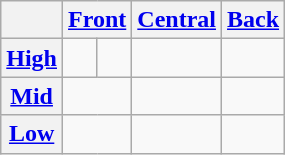<table class="wikitable" style="text-align:center">
<tr>
<th></th>
<th colspan="2"><a href='#'>Front</a></th>
<th><a href='#'>Central</a></th>
<th><a href='#'>Back</a></th>
</tr>
<tr>
<th><a href='#'>High</a></th>
<td> </td>
<td></td>
<td></td>
<td> </td>
</tr>
<tr>
<th><a href='#'>Mid</a></th>
<td colspan="2"> </td>
<td></td>
<td> </td>
</tr>
<tr>
<th><a href='#'>Low</a></th>
<td colspan="2"></td>
<td> </td>
<td></td>
</tr>
</table>
